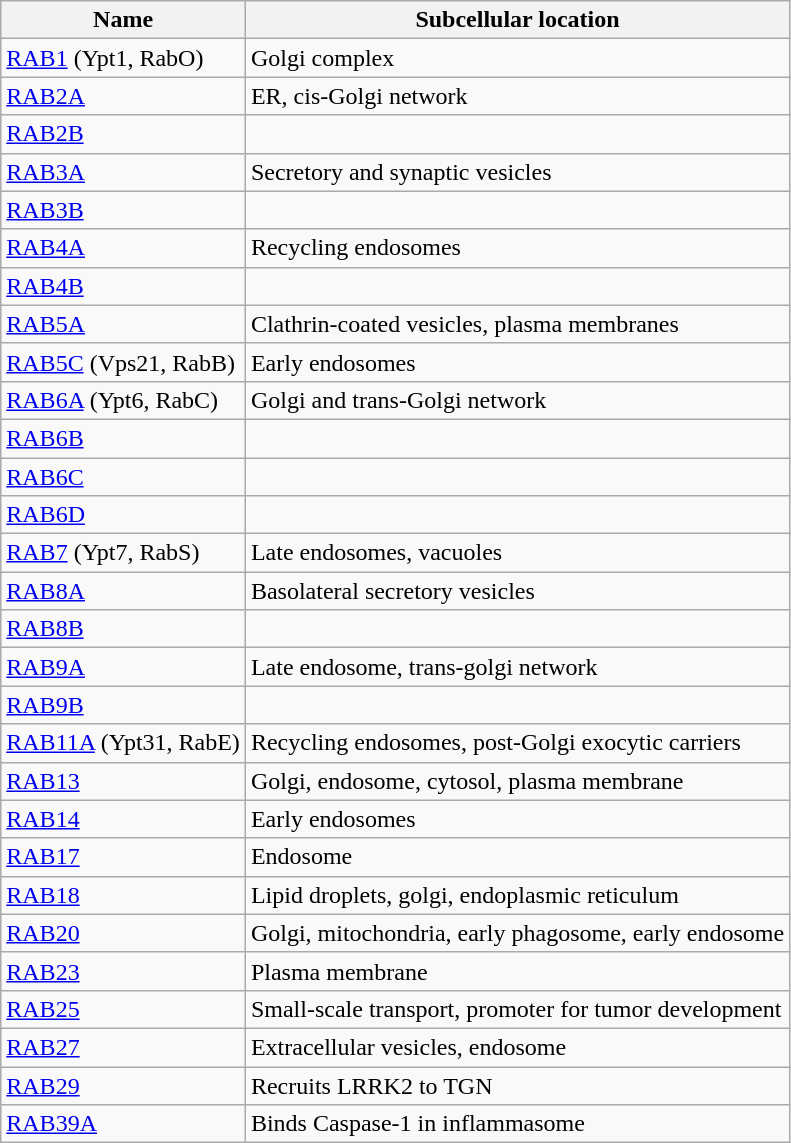<table class="wikitable">
<tr>
<th>Name</th>
<th>Subcellular location</th>
</tr>
<tr>
<td><a href='#'>RAB1</a> (Ypt1, RabO)</td>
<td>Golgi complex</td>
</tr>
<tr>
<td><a href='#'>RAB2A</a></td>
<td>ER, cis-Golgi network</td>
</tr>
<tr>
<td><a href='#'>RAB2B</a></td>
<td></td>
</tr>
<tr>
<td><a href='#'>RAB3A</a></td>
<td>Secretory and synaptic vesicles</td>
</tr>
<tr>
<td><a href='#'>RAB3B</a></td>
<td></td>
</tr>
<tr>
<td><a href='#'>RAB4A</a></td>
<td>Recycling endosomes</td>
</tr>
<tr>
<td><a href='#'>RAB4B</a></td>
<td></td>
</tr>
<tr>
<td><a href='#'>RAB5A</a></td>
<td>Clathrin-coated vesicles, plasma membranes</td>
</tr>
<tr>
<td><a href='#'>RAB5C</a> (Vps21, RabB)</td>
<td>Early endosomes</td>
</tr>
<tr>
<td><a href='#'>RAB6A</a> (Ypt6, RabC)</td>
<td>Golgi and trans-Golgi network</td>
</tr>
<tr>
<td><a href='#'>RAB6B</a></td>
<td></td>
</tr>
<tr>
<td><a href='#'>RAB6C</a></td>
<td></td>
</tr>
<tr>
<td><a href='#'>RAB6D</a></td>
<td></td>
</tr>
<tr>
<td><a href='#'>RAB7</a> (Ypt7, RabS)</td>
<td>Late endosomes, vacuoles</td>
</tr>
<tr>
<td><a href='#'>RAB8A</a></td>
<td>Basolateral secretory vesicles</td>
</tr>
<tr>
<td><a href='#'>RAB8B</a></td>
<td></td>
</tr>
<tr>
<td><a href='#'>RAB9A</a></td>
<td>Late endosome, trans-golgi network</td>
</tr>
<tr>
<td><a href='#'>RAB9B</a></td>
<td></td>
</tr>
<tr>
<td><a href='#'>RAB11A</a> (Ypt31, RabE)</td>
<td>Recycling endosomes, post-Golgi exocytic carriers</td>
</tr>
<tr>
<td><a href='#'>RAB13</a></td>
<td>Golgi, endosome, cytosol, plasma membrane</td>
</tr>
<tr>
<td><a href='#'>RAB14</a></td>
<td>Early endosomes</td>
</tr>
<tr>
<td><a href='#'>RAB17</a></td>
<td>Endosome</td>
</tr>
<tr>
<td><a href='#'>RAB18</a></td>
<td>Lipid droplets, golgi, endoplasmic reticulum</td>
</tr>
<tr>
<td><a href='#'>RAB20</a></td>
<td>Golgi, mitochondria, early phagosome, early endosome</td>
</tr>
<tr>
<td><a href='#'>RAB23</a></td>
<td>Plasma membrane</td>
</tr>
<tr>
<td><a href='#'>RAB25</a></td>
<td>Small-scale transport, promoter for tumor development</td>
</tr>
<tr>
<td><a href='#'>RAB27</a></td>
<td>Extracellular vesicles, endosome</td>
</tr>
<tr>
<td><a href='#'>RAB29</a></td>
<td>Recruits LRRK2 to TGN</td>
</tr>
<tr>
<td><a href='#'>RAB39A</a></td>
<td>Binds Caspase-1 in inflammasome</td>
</tr>
</table>
